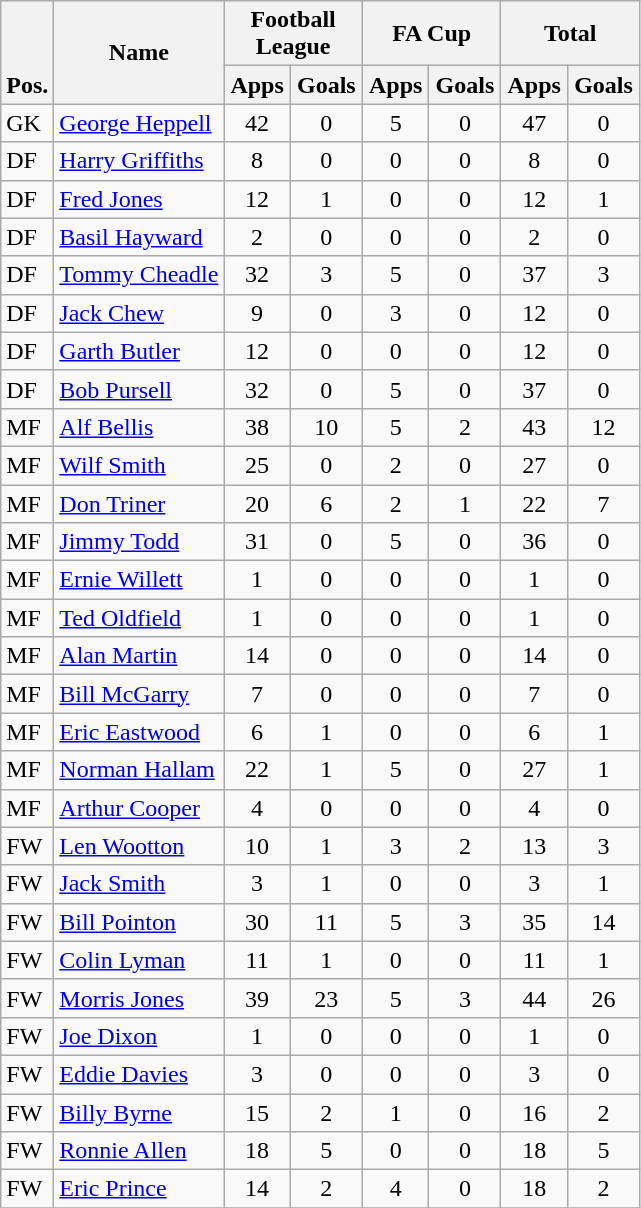<table class="wikitable" style="text-align:center">
<tr>
<th rowspan="2" valign="bottom">Pos.</th>
<th rowspan="2">Name</th>
<th colspan="2" width="85">Football League</th>
<th colspan="2" width="85">FA Cup</th>
<th colspan="2" width="85">Total</th>
</tr>
<tr>
<th>Apps</th>
<th>Goals</th>
<th>Apps</th>
<th>Goals</th>
<th>Apps</th>
<th>Goals</th>
</tr>
<tr>
<td align="left">GK</td>
<td align="left"> <a href='#'>George Heppell</a></td>
<td>42</td>
<td>0</td>
<td>5</td>
<td>0</td>
<td>47</td>
<td>0</td>
</tr>
<tr>
<td align="left">DF</td>
<td align="left"> <a href='#'>Harry Griffiths</a></td>
<td>8</td>
<td>0</td>
<td>0</td>
<td>0</td>
<td>8</td>
<td>0</td>
</tr>
<tr>
<td align="left">DF</td>
<td align="left"> <a href='#'>Fred Jones</a></td>
<td>12</td>
<td>1</td>
<td>0</td>
<td>0</td>
<td>12</td>
<td>1</td>
</tr>
<tr>
<td align="left">DF</td>
<td align="left"> <a href='#'>Basil Hayward</a></td>
<td>2</td>
<td>0</td>
<td>0</td>
<td>0</td>
<td>2</td>
<td>0</td>
</tr>
<tr>
<td align="left">DF</td>
<td align="left"> <a href='#'>Tommy Cheadle</a></td>
<td>32</td>
<td>3</td>
<td>5</td>
<td>0</td>
<td>37</td>
<td>3</td>
</tr>
<tr>
<td align="left">DF</td>
<td align="left"> <a href='#'>Jack Chew</a></td>
<td>9</td>
<td>0</td>
<td>3</td>
<td>0</td>
<td>12</td>
<td>0</td>
</tr>
<tr>
<td align="left">DF</td>
<td align="left"> <a href='#'>Garth Butler</a></td>
<td>12</td>
<td>0</td>
<td>0</td>
<td>0</td>
<td>12</td>
<td>0</td>
</tr>
<tr>
<td align="left">DF</td>
<td align="left"> <a href='#'>Bob Pursell</a></td>
<td>32</td>
<td>0</td>
<td>5</td>
<td>0</td>
<td>37</td>
<td>0</td>
</tr>
<tr>
<td align="left">MF</td>
<td align="left"> <a href='#'>Alf Bellis</a></td>
<td>38</td>
<td>10</td>
<td>5</td>
<td>2</td>
<td>43</td>
<td>12</td>
</tr>
<tr>
<td align="left">MF</td>
<td align="left"> <a href='#'>Wilf Smith</a></td>
<td>25</td>
<td>0</td>
<td>2</td>
<td>0</td>
<td>27</td>
<td>0</td>
</tr>
<tr>
<td align="left">MF</td>
<td align="left"> <a href='#'>Don Triner</a></td>
<td>20</td>
<td>6</td>
<td>2</td>
<td>1</td>
<td>22</td>
<td>7</td>
</tr>
<tr>
<td align="left">MF</td>
<td align="left"> <a href='#'>Jimmy Todd</a></td>
<td>31</td>
<td>0</td>
<td>5</td>
<td>0</td>
<td>36</td>
<td>0</td>
</tr>
<tr>
<td align="left">MF</td>
<td align="left"> <a href='#'>Ernie Willett</a></td>
<td>1</td>
<td>0</td>
<td>0</td>
<td>0</td>
<td>1</td>
<td>0</td>
</tr>
<tr>
<td align="left">MF</td>
<td align="left"> <a href='#'>Ted Oldfield</a></td>
<td>1</td>
<td>0</td>
<td>0</td>
<td>0</td>
<td>1</td>
<td>0</td>
</tr>
<tr>
<td align="left">MF</td>
<td align="left"> <a href='#'>Alan Martin</a></td>
<td>14</td>
<td>0</td>
<td>0</td>
<td>0</td>
<td>14</td>
<td>0</td>
</tr>
<tr>
<td align="left">MF</td>
<td align="left"> <a href='#'>Bill McGarry</a></td>
<td>7</td>
<td>0</td>
<td>0</td>
<td>0</td>
<td>7</td>
<td>0</td>
</tr>
<tr>
<td align="left">MF</td>
<td align="left"> <a href='#'>Eric Eastwood</a></td>
<td>6</td>
<td>1</td>
<td>0</td>
<td>0</td>
<td>6</td>
<td>1</td>
</tr>
<tr>
<td align="left">MF</td>
<td align="left"> <a href='#'>Norman Hallam</a></td>
<td>22</td>
<td>1</td>
<td>5</td>
<td>0</td>
<td>27</td>
<td>1</td>
</tr>
<tr>
<td align="left">MF</td>
<td align="left"> <a href='#'>Arthur Cooper</a></td>
<td>4</td>
<td>0</td>
<td>0</td>
<td>0</td>
<td>4</td>
<td>0</td>
</tr>
<tr>
<td align="left">FW</td>
<td align="left"> <a href='#'>Len Wootton</a></td>
<td>10</td>
<td>1</td>
<td>3</td>
<td>2</td>
<td>13</td>
<td>3</td>
</tr>
<tr>
<td align="left">FW</td>
<td align="left"> <a href='#'>Jack Smith</a></td>
<td>3</td>
<td>1</td>
<td>0</td>
<td>0</td>
<td>3</td>
<td>1</td>
</tr>
<tr>
<td align="left">FW</td>
<td align="left"> <a href='#'>Bill Pointon</a></td>
<td>30</td>
<td>11</td>
<td>5</td>
<td>3</td>
<td>35</td>
<td>14</td>
</tr>
<tr>
<td align="left">FW</td>
<td align="left"> <a href='#'>Colin Lyman</a></td>
<td>11</td>
<td>1</td>
<td>0</td>
<td>0</td>
<td>11</td>
<td>1</td>
</tr>
<tr>
<td align="left">FW</td>
<td align="left"> <a href='#'>Morris Jones</a></td>
<td>39</td>
<td>23</td>
<td>5</td>
<td>3</td>
<td>44</td>
<td>26</td>
</tr>
<tr>
<td align="left">FW</td>
<td align="left"> <a href='#'>Joe Dixon</a></td>
<td>1</td>
<td>0</td>
<td>0</td>
<td>0</td>
<td>1</td>
<td>0</td>
</tr>
<tr>
<td align="left">FW</td>
<td align="left"> <a href='#'>Eddie Davies</a></td>
<td>3</td>
<td>0</td>
<td>0</td>
<td>0</td>
<td>3</td>
<td>0</td>
</tr>
<tr>
<td align="left">FW</td>
<td align="left"> <a href='#'>Billy Byrne</a></td>
<td>15</td>
<td>2</td>
<td>1</td>
<td>0</td>
<td>16</td>
<td>2</td>
</tr>
<tr>
<td align="left">FW</td>
<td align="left"> <a href='#'>Ronnie Allen</a></td>
<td>18</td>
<td>5</td>
<td>0</td>
<td>0</td>
<td>18</td>
<td>5</td>
</tr>
<tr>
<td align="left">FW</td>
<td align="left"> <a href='#'>Eric Prince</a></td>
<td>14</td>
<td>2</td>
<td>4</td>
<td>0</td>
<td>18</td>
<td>2</td>
</tr>
<tr>
</tr>
</table>
